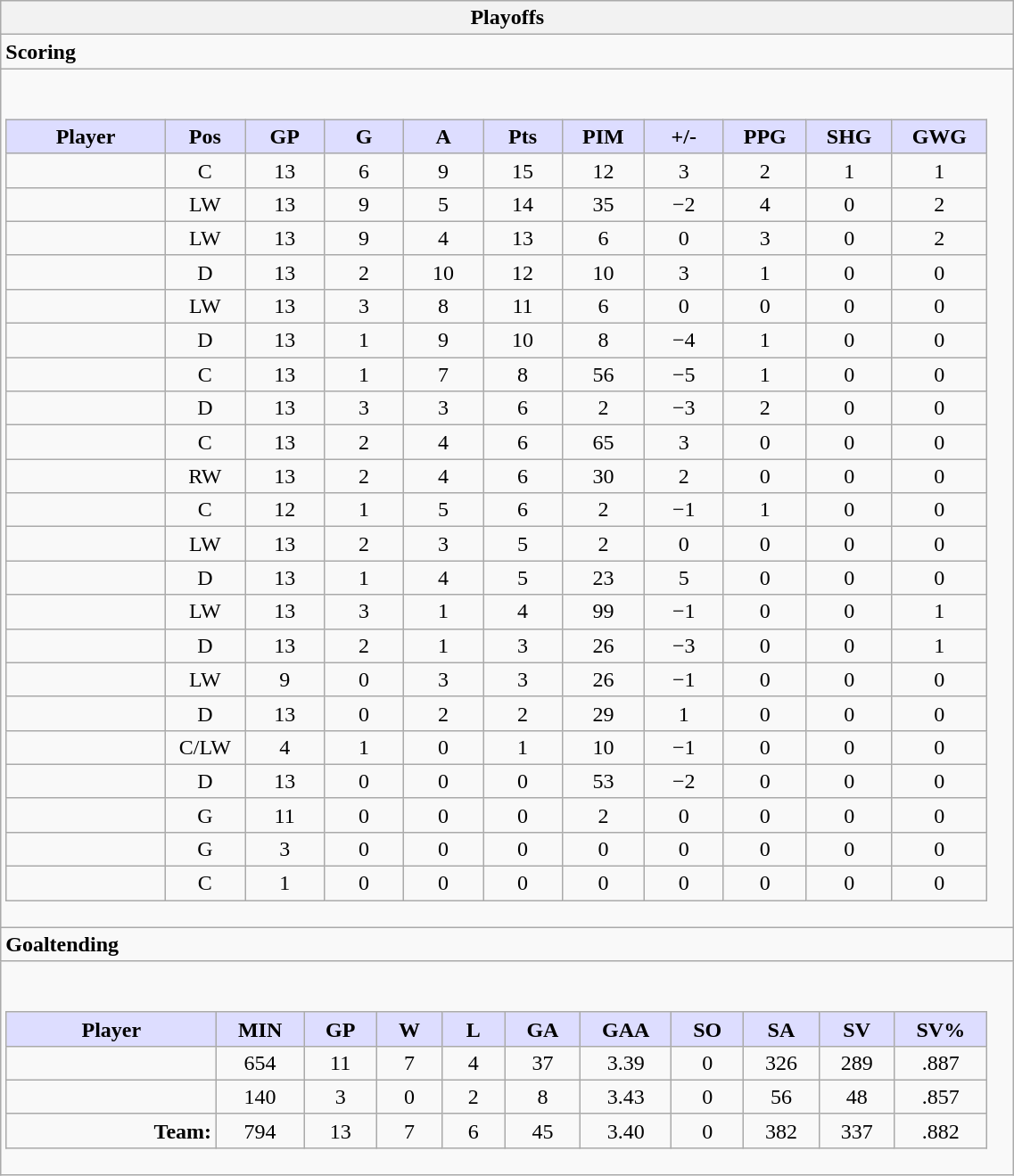<table class="wikitable collapsible" style="width:60%;">
<tr>
<th>Playoffs</th>
</tr>
<tr>
<td class="tocccolors"><strong>Scoring</strong></td>
</tr>
<tr>
<td><br><table class="wikitable sortable">
<tr style="text-align:center;">
<th style="background:#ddf; width:10%;">Player</th>
<th style="background:#ddf; width:3%;" title="Position">Pos</th>
<th style="background:#ddf; width:5%;" title="Games played">GP</th>
<th style="background:#ddf; width:5%;" title="Goals">G</th>
<th style="background:#ddf; width:5%;" title="Assists">A</th>
<th style="background:#ddf; width:5%;" title="Points">Pts</th>
<th style="background:#ddf; width:5%;" title="Penalties in Minutes">PIM</th>
<th style="background:#ddf; width:5%;" title="Plus/minus">+/-</th>
<th style="background:#ddf; width:5%;" title="Power play goals">PPG</th>
<th style="background:#ddf; width:5%;" title="Short-handed goals">SHG</th>
<th style="background:#ddf; width:5%;" title="Game-winning goals">GWG</th>
</tr>
<tr style="text-align:center;">
<td style="text-align:right;"></td>
<td>C</td>
<td>13</td>
<td>6</td>
<td>9</td>
<td>15</td>
<td>12</td>
<td>3</td>
<td>2</td>
<td>1</td>
<td>1</td>
</tr>
<tr style="text-align:center;">
<td style="text-align:right;"></td>
<td>LW</td>
<td>13</td>
<td>9</td>
<td>5</td>
<td>14</td>
<td>35</td>
<td>−2</td>
<td>4</td>
<td>0</td>
<td>2</td>
</tr>
<tr style="text-align:center;">
<td style="text-align:right;"></td>
<td>LW</td>
<td>13</td>
<td>9</td>
<td>4</td>
<td>13</td>
<td>6</td>
<td>0</td>
<td>3</td>
<td>0</td>
<td>2</td>
</tr>
<tr style="text-align:center;">
<td style="text-align:right;"></td>
<td>D</td>
<td>13</td>
<td>2</td>
<td>10</td>
<td>12</td>
<td>10</td>
<td>3</td>
<td>1</td>
<td>0</td>
<td>0</td>
</tr>
<tr style="text-align:center;">
<td style="text-align:right;"></td>
<td>LW</td>
<td>13</td>
<td>3</td>
<td>8</td>
<td>11</td>
<td>6</td>
<td>0</td>
<td>0</td>
<td>0</td>
<td>0</td>
</tr>
<tr style="text-align:center;">
<td style="text-align:right;"></td>
<td>D</td>
<td>13</td>
<td>1</td>
<td>9</td>
<td>10</td>
<td>8</td>
<td>−4</td>
<td>1</td>
<td>0</td>
<td>0</td>
</tr>
<tr style="text-align:center;">
<td style="text-align:right;"></td>
<td>C</td>
<td>13</td>
<td>1</td>
<td>7</td>
<td>8</td>
<td>56</td>
<td>−5</td>
<td>1</td>
<td>0</td>
<td>0</td>
</tr>
<tr style="text-align:center;">
<td style="text-align:right;"></td>
<td>D</td>
<td>13</td>
<td>3</td>
<td>3</td>
<td>6</td>
<td>2</td>
<td>−3</td>
<td>2</td>
<td>0</td>
<td>0</td>
</tr>
<tr style="text-align:center;">
<td style="text-align:right;"></td>
<td>C</td>
<td>13</td>
<td>2</td>
<td>4</td>
<td>6</td>
<td>65</td>
<td>3</td>
<td>0</td>
<td>0</td>
<td>0</td>
</tr>
<tr style="text-align:center;">
<td style="text-align:right;"></td>
<td>RW</td>
<td>13</td>
<td>2</td>
<td>4</td>
<td>6</td>
<td>30</td>
<td>2</td>
<td>0</td>
<td>0</td>
<td>0</td>
</tr>
<tr style="text-align:center;">
<td style="text-align:right;"></td>
<td>C</td>
<td>12</td>
<td>1</td>
<td>5</td>
<td>6</td>
<td>2</td>
<td>−1</td>
<td>1</td>
<td>0</td>
<td>0</td>
</tr>
<tr style="text-align:center;">
<td style="text-align:right;"></td>
<td>LW</td>
<td>13</td>
<td>2</td>
<td>3</td>
<td>5</td>
<td>2</td>
<td>0</td>
<td>0</td>
<td>0</td>
<td>0</td>
</tr>
<tr style="text-align:center;">
<td style="text-align:right;"></td>
<td>D</td>
<td>13</td>
<td>1</td>
<td>4</td>
<td>5</td>
<td>23</td>
<td>5</td>
<td>0</td>
<td>0</td>
<td>0</td>
</tr>
<tr style="text-align:center;">
<td style="text-align:right;"></td>
<td>LW</td>
<td>13</td>
<td>3</td>
<td>1</td>
<td>4</td>
<td>99</td>
<td>−1</td>
<td>0</td>
<td>0</td>
<td>1</td>
</tr>
<tr style="text-align:center;">
<td style="text-align:right;"></td>
<td>D</td>
<td>13</td>
<td>2</td>
<td>1</td>
<td>3</td>
<td>26</td>
<td>−3</td>
<td>0</td>
<td>0</td>
<td>1</td>
</tr>
<tr style="text-align:center;">
<td style="text-align:right;"></td>
<td>LW</td>
<td>9</td>
<td>0</td>
<td>3</td>
<td>3</td>
<td>26</td>
<td>−1</td>
<td>0</td>
<td>0</td>
<td>0</td>
</tr>
<tr style="text-align:center;">
<td style="text-align:right;"></td>
<td>D</td>
<td>13</td>
<td>0</td>
<td>2</td>
<td>2</td>
<td>29</td>
<td>1</td>
<td>0</td>
<td>0</td>
<td>0</td>
</tr>
<tr style="text-align:center;">
<td style="text-align:right;"></td>
<td>C/LW</td>
<td>4</td>
<td>1</td>
<td>0</td>
<td>1</td>
<td>10</td>
<td>−1</td>
<td>0</td>
<td>0</td>
<td>0</td>
</tr>
<tr style="text-align:center;">
<td style="text-align:right;"></td>
<td>D</td>
<td>13</td>
<td>0</td>
<td>0</td>
<td>0</td>
<td>53</td>
<td>−2</td>
<td>0</td>
<td>0</td>
<td>0</td>
</tr>
<tr style="text-align:center;">
<td style="text-align:right;"></td>
<td>G</td>
<td>11</td>
<td>0</td>
<td>0</td>
<td>0</td>
<td>2</td>
<td>0</td>
<td>0</td>
<td>0</td>
<td>0</td>
</tr>
<tr style="text-align:center;">
<td style="text-align:right;"></td>
<td>G</td>
<td>3</td>
<td>0</td>
<td>0</td>
<td>0</td>
<td>0</td>
<td>0</td>
<td>0</td>
<td>0</td>
<td>0</td>
</tr>
<tr style="text-align:center;">
<td style="text-align:right;"></td>
<td>C</td>
<td>1</td>
<td>0</td>
<td>0</td>
<td>0</td>
<td>0</td>
<td>0</td>
<td>0</td>
<td>0</td>
<td>0</td>
</tr>
</table>
</td>
</tr>
<tr>
<td class="toccolors"><strong>Goaltending</strong></td>
</tr>
<tr>
<td><br><table class="wikitable sortable">
<tr>
<th style="background:#ddf; width:10%;">Player</th>
<th style="width:3%; background:#ddf;" title="Minutes played">MIN</th>
<th style="width:3%; background:#ddf;" title="Games played in">GP</th>
<th style="width:3%; background:#ddf;" title="Wins">W</th>
<th style="width:3%; background:#ddf;" title="Losses">L</th>
<th style="width:3%; background:#ddf;" title="Goals against">GA</th>
<th style="width:3%; background:#ddf;" title="Goals against average">GAA</th>
<th style="width:3%; background:#ddf;" title="Shut-outs">SO</th>
<th style="width:3%; background:#ddf;" title="Shots against">SA</th>
<th style="width:3%; background:#ddf;" title="Shots saved">SV</th>
<th style="width:3%; background:#ddf;" title="Save percentage">SV%</th>
</tr>
<tr style="text-align:center;">
<td style="text-align:right;"></td>
<td>654</td>
<td>11</td>
<td>7</td>
<td>4</td>
<td>37</td>
<td>3.39</td>
<td>0</td>
<td>326</td>
<td>289</td>
<td>.887</td>
</tr>
<tr style="text-align:center;">
<td style="text-align:right;"></td>
<td>140</td>
<td>3</td>
<td>0</td>
<td>2</td>
<td>8</td>
<td>3.43</td>
<td>0</td>
<td>56</td>
<td>48</td>
<td>.857</td>
</tr>
<tr style="text-align:center;">
<td style="text-align:right;"><strong>Team:</strong></td>
<td>794</td>
<td>13</td>
<td>7</td>
<td>6</td>
<td>45</td>
<td>3.40</td>
<td>0</td>
<td>382</td>
<td>337</td>
<td>.882</td>
</tr>
</table>
</td>
</tr>
</table>
